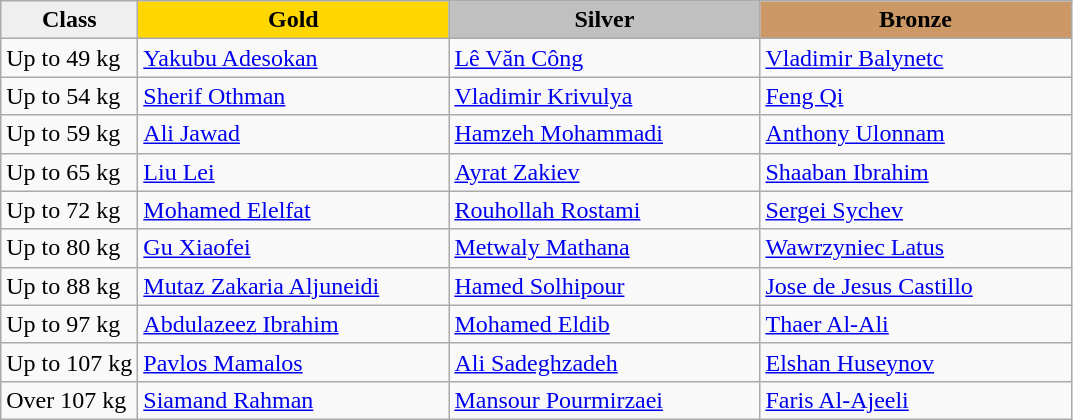<table class="wikitable" style="text-align:left">
<tr align="center">
<td bgcolor=efefef><strong>Class</strong></td>
<td width=200 bgcolor=gold><strong>Gold</strong></td>
<td width=200 bgcolor=silver><strong>Silver</strong></td>
<td width=200 bgcolor=CC9966><strong>Bronze</strong></td>
</tr>
<tr>
<td>Up to 49 kg</td>
<td><a href='#'>Yakubu Adesokan</a><br></td>
<td><a href='#'>Lê Văn Công</a><br></td>
<td><a href='#'>Vladimir Balynetc</a><br></td>
</tr>
<tr>
<td>Up to 54 kg</td>
<td><a href='#'>Sherif Othman</a><br></td>
<td><a href='#'>Vladimir Krivulya</a><br></td>
<td><a href='#'>Feng Qi</a><br></td>
</tr>
<tr>
<td>Up to 59 kg</td>
<td><a href='#'>Ali Jawad</a><br></td>
<td><a href='#'>Hamzeh Mohammadi</a><br></td>
<td><a href='#'>Anthony Ulonnam</a><br></td>
</tr>
<tr>
<td>Up to 65 kg</td>
<td><a href='#'>Liu Lei</a><br></td>
<td><a href='#'>Ayrat Zakiev</a><br></td>
<td><a href='#'>Shaaban Ibrahim</a><br></td>
</tr>
<tr>
<td>Up to 72 kg</td>
<td><a href='#'>Mohamed Elelfat</a><br></td>
<td><a href='#'>Rouhollah Rostami</a><br></td>
<td><a href='#'>Sergei Sychev</a><br></td>
</tr>
<tr>
<td>Up to 80 kg</td>
<td><a href='#'>Gu Xiaofei</a><br></td>
<td><a href='#'>Metwaly Mathana</a><br></td>
<td><a href='#'>Wawrzyniec Latus</a><br></td>
</tr>
<tr>
<td>Up to 88 kg</td>
<td><a href='#'>Mutaz Zakaria Aljuneidi</a><br></td>
<td><a href='#'>Hamed Solhipour</a><br></td>
<td><a href='#'>Jose de Jesus Castillo</a><br></td>
</tr>
<tr>
<td>Up to 97 kg</td>
<td><a href='#'>Abdulazeez Ibrahim</a><br></td>
<td><a href='#'>Mohamed Eldib</a><br></td>
<td><a href='#'>Thaer Al-Ali</a><br></td>
</tr>
<tr>
<td>Up to 107 kg</td>
<td><a href='#'>Pavlos Mamalos</a><br></td>
<td><a href='#'>Ali Sadeghzadeh</a><br></td>
<td><a href='#'>Elshan Huseynov</a><br></td>
</tr>
<tr>
<td>Over 107 kg</td>
<td><a href='#'>Siamand Rahman</a><br></td>
<td><a href='#'>Mansour Pourmirzaei</a><br></td>
<td><a href='#'>Faris Al-Ajeeli</a><br></td>
</tr>
</table>
